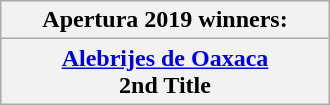<table class="wikitable" style="margin: 0 auto; width: 220px;">
<tr>
<th>Apertura 2019 winners:</th>
</tr>
<tr>
<th align="center"><a href='#'>Alebrijes de Oaxaca</a><br>2nd Title</th>
</tr>
</table>
